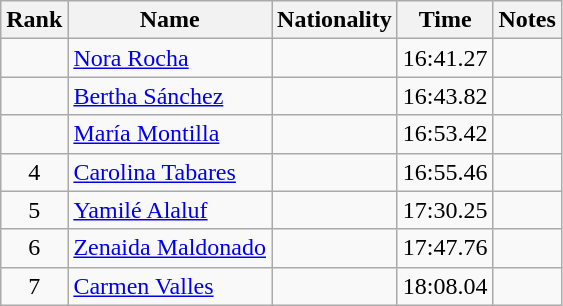<table class="wikitable sortable" style="text-align:center">
<tr>
<th>Rank</th>
<th>Name</th>
<th>Nationality</th>
<th>Time</th>
<th>Notes</th>
</tr>
<tr>
<td></td>
<td align=left><a href='#'>Nora Rocha</a></td>
<td align=left></td>
<td>16:41.27</td>
<td></td>
</tr>
<tr>
<td></td>
<td align=left><a href='#'>Bertha Sánchez</a></td>
<td align=left></td>
<td>16:43.82</td>
<td></td>
</tr>
<tr>
<td></td>
<td align=left><a href='#'>María Montilla</a></td>
<td align=left></td>
<td>16:53.42</td>
<td></td>
</tr>
<tr>
<td>4</td>
<td align=left><a href='#'>Carolina Tabares</a></td>
<td align=left></td>
<td>16:55.46</td>
<td></td>
</tr>
<tr>
<td>5</td>
<td align=left><a href='#'>Yamilé Alaluf</a></td>
<td align=left></td>
<td>17:30.25</td>
<td></td>
</tr>
<tr>
<td>6</td>
<td align=left><a href='#'>Zenaida Maldonado</a></td>
<td align=left></td>
<td>17:47.76</td>
<td></td>
</tr>
<tr>
<td>7</td>
<td align=left><a href='#'>Carmen Valles</a></td>
<td align=left></td>
<td>18:08.04</td>
<td></td>
</tr>
</table>
